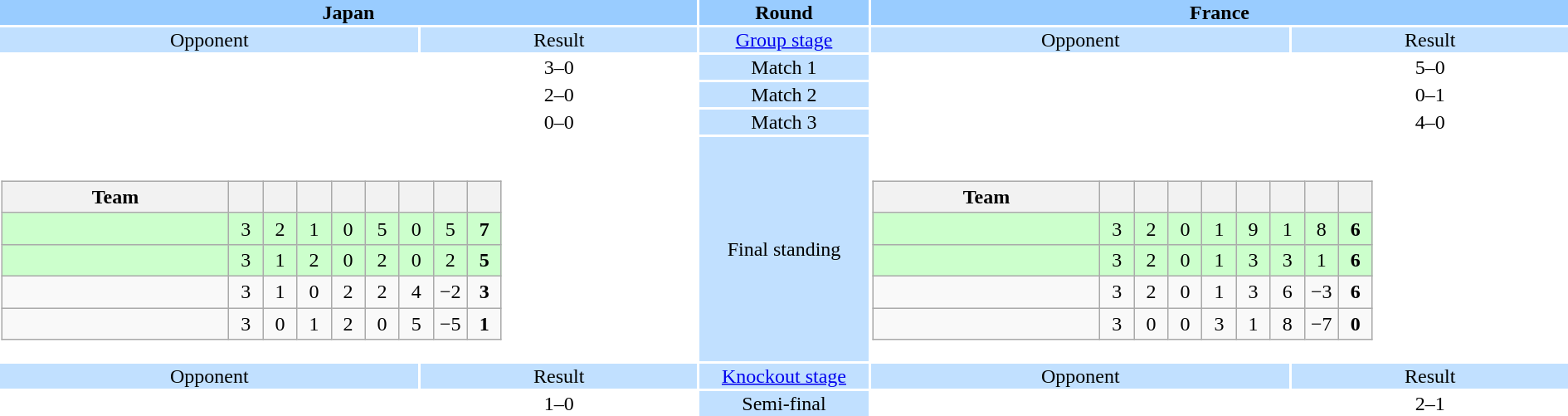<table style="width:100%;text-align:center">
<tr style="vertical-align:top;background:#9cf">
<th colspan="2" style="width:1*">Japan</th>
<th>Round</th>
<th colspan="2" style="width:1*">France</th>
</tr>
<tr style="vertical-align:top;background:#c1e0ff">
<td>Opponent</td>
<td>Result</td>
<td><a href='#'>Group stage</a></td>
<td>Opponent</td>
<td>Result</td>
</tr>
<tr>
<td></td>
<td>3–0</td>
<td style="background:#c1e0ff">Match 1</td>
<td></td>
<td>5–0</td>
</tr>
<tr>
<td></td>
<td>2–0</td>
<td style="background:#c1e0ff">Match 2</td>
<td></td>
<td>0–1</td>
</tr>
<tr>
<td></td>
<td>0–0</td>
<td style="background:#c1e0ff">Match 3</td>
<td></td>
<td>4–0</td>
</tr>
<tr>
<td colspan="2" style="text-align:center"><br><table class="wikitable" style="text-align:center">
<tr>
<th width="175">Team</th>
<th width="20"></th>
<th width="20"></th>
<th width="20"></th>
<th width="20"></th>
<th width="20"></th>
<th width="20"></th>
<th width="20"></th>
<th width="20"></th>
</tr>
<tr style="background:#ccffcc">
<td align=left><strong></strong></td>
<td>3</td>
<td>2</td>
<td>1</td>
<td>0</td>
<td>5</td>
<td>0</td>
<td>5</td>
<td><strong>7</strong></td>
</tr>
<tr style="background:#ccffcc">
<td align=left></td>
<td>3</td>
<td>1</td>
<td>2</td>
<td>0</td>
<td>2</td>
<td>0</td>
<td>2</td>
<td><strong>5</strong></td>
</tr>
<tr>
<td align=left></td>
<td>3</td>
<td>1</td>
<td>0</td>
<td>2</td>
<td>2</td>
<td>4</td>
<td>−2</td>
<td><strong>3</strong></td>
</tr>
<tr>
<td align=left></td>
<td>3</td>
<td>0</td>
<td>1</td>
<td>2</td>
<td>0</td>
<td>5</td>
<td>−5</td>
<td><strong>1</strong></td>
</tr>
</table>
</td>
<td style="background:#c1e0ff">Final standing</td>
<td colspan="2" style="text-align:center"><br><table class="wikitable" style="text-align:center">
<tr>
<th width="175">Team</th>
<th width="20"></th>
<th width="20"></th>
<th width="20"></th>
<th width="20"></th>
<th width="20"></th>
<th width="20"></th>
<th width="20"></th>
<th width="20"></th>
</tr>
<tr style="background:#ccffcc">
<td align=left><strong></strong></td>
<td>3</td>
<td>2</td>
<td>0</td>
<td>1</td>
<td>9</td>
<td>1</td>
<td>8</td>
<td><strong>6</strong></td>
</tr>
<tr style="background:#ccffcc">
<td align=left></td>
<td>3</td>
<td>2</td>
<td>0</td>
<td>1</td>
<td>3</td>
<td>3</td>
<td>1</td>
<td><strong>6</strong></td>
</tr>
<tr>
<td align=left></td>
<td>3</td>
<td>2</td>
<td>0</td>
<td>1</td>
<td>3</td>
<td>6</td>
<td>−3</td>
<td><strong>6</strong></td>
</tr>
<tr>
<td align=left></td>
<td>3</td>
<td>0</td>
<td>0</td>
<td>3</td>
<td>1</td>
<td>8</td>
<td>−7</td>
<td><strong>0</strong></td>
</tr>
</table>
</td>
</tr>
<tr style="vertical-align:top;background:#c1e0ff">
<td>Opponent</td>
<td>Result</td>
<td><a href='#'>Knockout stage</a></td>
<td>Opponent</td>
<td>Result</td>
</tr>
<tr>
<td></td>
<td>1–0</td>
<td style="background:#c1e0ff">Semi-final</td>
<td></td>
<td>2–1</td>
</tr>
</table>
